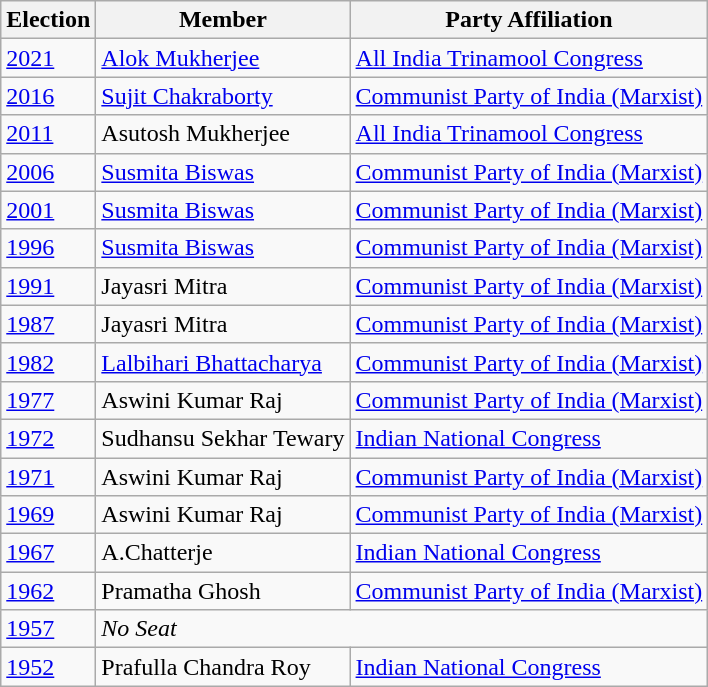<table - class="wikitable sortable">
<tr>
<th>Election</th>
<th>Member</th>
<th>Party Affiliation</th>
</tr>
<tr>
<td><a href='#'>2021</a></td>
<td><a href='#'>Alok Mukherjee</a></td>
<td><a href='#'>All India Trinamool Congress</a></td>
</tr>
<tr>
<td><a href='#'>2016</a></td>
<td><a href='#'>Sujit Chakraborty</a></td>
<td><a href='#'>Communist Party of India (Marxist)</a></td>
</tr>
<tr>
<td><a href='#'>2011</a></td>
<td>Asutosh Mukherjee</td>
<td><a href='#'>All India Trinamool Congress</a></td>
</tr>
<tr>
<td><a href='#'>2006</a></td>
<td><a href='#'>Susmita Biswas</a></td>
<td><a href='#'>Communist Party of India (Marxist)</a></td>
</tr>
<tr>
<td><a href='#'>2001</a></td>
<td><a href='#'>Susmita Biswas</a></td>
<td><a href='#'>Communist Party of India (Marxist)</a></td>
</tr>
<tr>
<td><a href='#'>1996</a></td>
<td><a href='#'>Susmita Biswas</a></td>
<td><a href='#'>Communist Party of India (Marxist)</a></td>
</tr>
<tr>
<td><a href='#'>1991</a></td>
<td>Jayasri Mitra</td>
<td><a href='#'>Communist Party of India (Marxist)</a></td>
</tr>
<tr>
<td><a href='#'>1987</a></td>
<td>Jayasri Mitra</td>
<td><a href='#'>Communist Party of India (Marxist)</a></td>
</tr>
<tr>
<td><a href='#'>1982</a></td>
<td><a href='#'>Lalbihari Bhattacharya</a></td>
<td><a href='#'>Communist Party of India (Marxist)</a></td>
</tr>
<tr>
<td><a href='#'>1977</a></td>
<td>Aswini Kumar Raj</td>
<td><a href='#'>Communist Party of India (Marxist)</a></td>
</tr>
<tr>
<td><a href='#'>1972</a></td>
<td>Sudhansu Sekhar Tewary</td>
<td><a href='#'>Indian National Congress</a></td>
</tr>
<tr>
<td><a href='#'>1971</a></td>
<td>Aswini Kumar Raj</td>
<td><a href='#'>Communist Party of India (Marxist)</a></td>
</tr>
<tr>
<td><a href='#'>1969</a></td>
<td>Aswini Kumar Raj</td>
<td><a href='#'>Communist Party of India (Marxist)</a></td>
</tr>
<tr>
<td><a href='#'>1967</a></td>
<td>A.Chatterje</td>
<td><a href='#'>Indian National Congress</a></td>
</tr>
<tr>
<td><a href='#'>1962</a></td>
<td>Pramatha Ghosh</td>
<td><a href='#'>Communist Party of India (Marxist)</a></td>
</tr>
<tr>
<td><a href='#'>1957</a></td>
<td colspan="2"><em>No Seat</em></td>
</tr>
<tr>
<td><a href='#'>1952</a></td>
<td>Prafulla Chandra Roy</td>
<td><a href='#'>Indian National Congress</a></td>
</tr>
</table>
